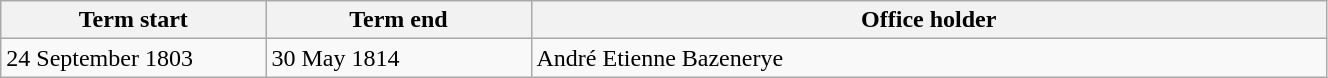<table class="wikitable" style="width: 70%;">
<tr>
<th align="left" style="width: 20%;">Term start</th>
<th align="left" style="width: 20%;">Term end</th>
<th align="left">Office holder</th>
</tr>
<tr valign="top">
<td>24 September 1803</td>
<td>30 May 1814</td>
<td>André Etienne Bazenerye</td>
</tr>
</table>
